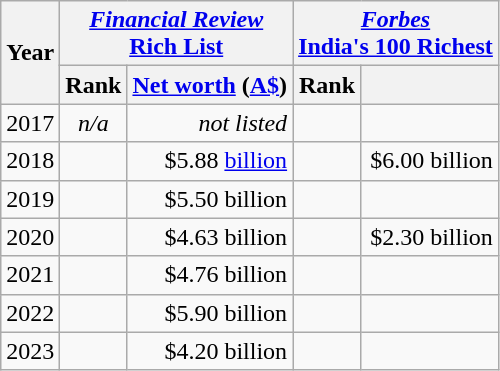<table class="wikitable">
<tr>
<th rowspan=2>Year</th>
<th colspan=2><em><a href='#'>Financial Review</a></em><br><a href='#'>Rich List</a></th>
<th colspan=2><em><a href='#'>Forbes</a></em><br><a href='#'>India's 100 Richest</a></th>
</tr>
<tr>
<th>Rank</th>
<th><a href='#'>Net worth</a> (<a href='#'>A$</a>)</th>
<th>Rank</th>
<th></th>
</tr>
<tr>
<td>2017</td>
<td align="center"><em>n/a</em></td>
<td align="right"><em>not listed</em></td>
<td align="center"></td>
<td align="right"></td>
</tr>
<tr>
<td>2018</td>
<td align="center"></td>
<td align="right">$5.88 <a href='#'>billion</a> </td>
<td align="center"></td>
<td align="right">$6.00 billion</td>
</tr>
<tr>
<td>2019</td>
<td align="center"></td>
<td align="right">$5.50 billion </td>
<td align="center"></td>
<td align="right"></td>
</tr>
<tr>
<td>2020</td>
<td align="center"></td>
<td align="right">$4.63 billion </td>
<td align="center"></td>
<td align="right">$2.30 billion </td>
</tr>
<tr>
<td>2021</td>
<td align="center"></td>
<td align="right">$4.76 billion </td>
<td align="center"></td>
<td align="right"></td>
</tr>
<tr>
<td>2022</td>
<td align="center"></td>
<td align="right">$5.90 billion </td>
<td align="center"></td>
<td align="right"></td>
</tr>
<tr>
<td>2023</td>
<td align="center"></td>
<td align="right">$4.20 billion </td>
<td align="center"></td>
<td align="right"></td>
</tr>
</table>
